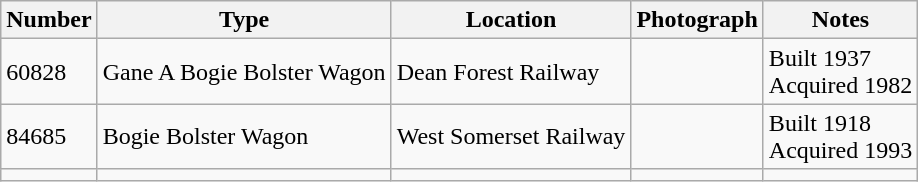<table class="wikitable">
<tr>
<th>Number</th>
<th>Type</th>
<th>Location</th>
<th>Photograph</th>
<th>Notes</th>
</tr>
<tr>
<td>60828</td>
<td>Gane A Bogie Bolster Wagon</td>
<td>Dean Forest Railway</td>
<td></td>
<td>Built 1937<br>Acquired 1982</td>
</tr>
<tr>
<td>84685</td>
<td>Bogie Bolster Wagon</td>
<td>West Somerset Railway</td>
<td></td>
<td>Built 1918<br>Acquired 1993</td>
</tr>
<tr>
<td></td>
<td></td>
<td></td>
<td></td>
<td></td>
</tr>
</table>
